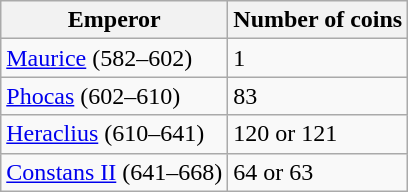<table class="wikitable">
<tr>
<th>Emperor</th>
<th><strong>Number of coins</strong></th>
</tr>
<tr>
<td><a href='#'>Maurice</a> (582–602)</td>
<td>1</td>
</tr>
<tr>
<td><a href='#'>Phocas</a> (602–610)</td>
<td>83</td>
</tr>
<tr>
<td><a href='#'>Heraclius</a> (610–641)</td>
<td>120 or 121</td>
</tr>
<tr>
<td><a href='#'>Constans II</a> (641–668)</td>
<td>64 or 63</td>
</tr>
</table>
